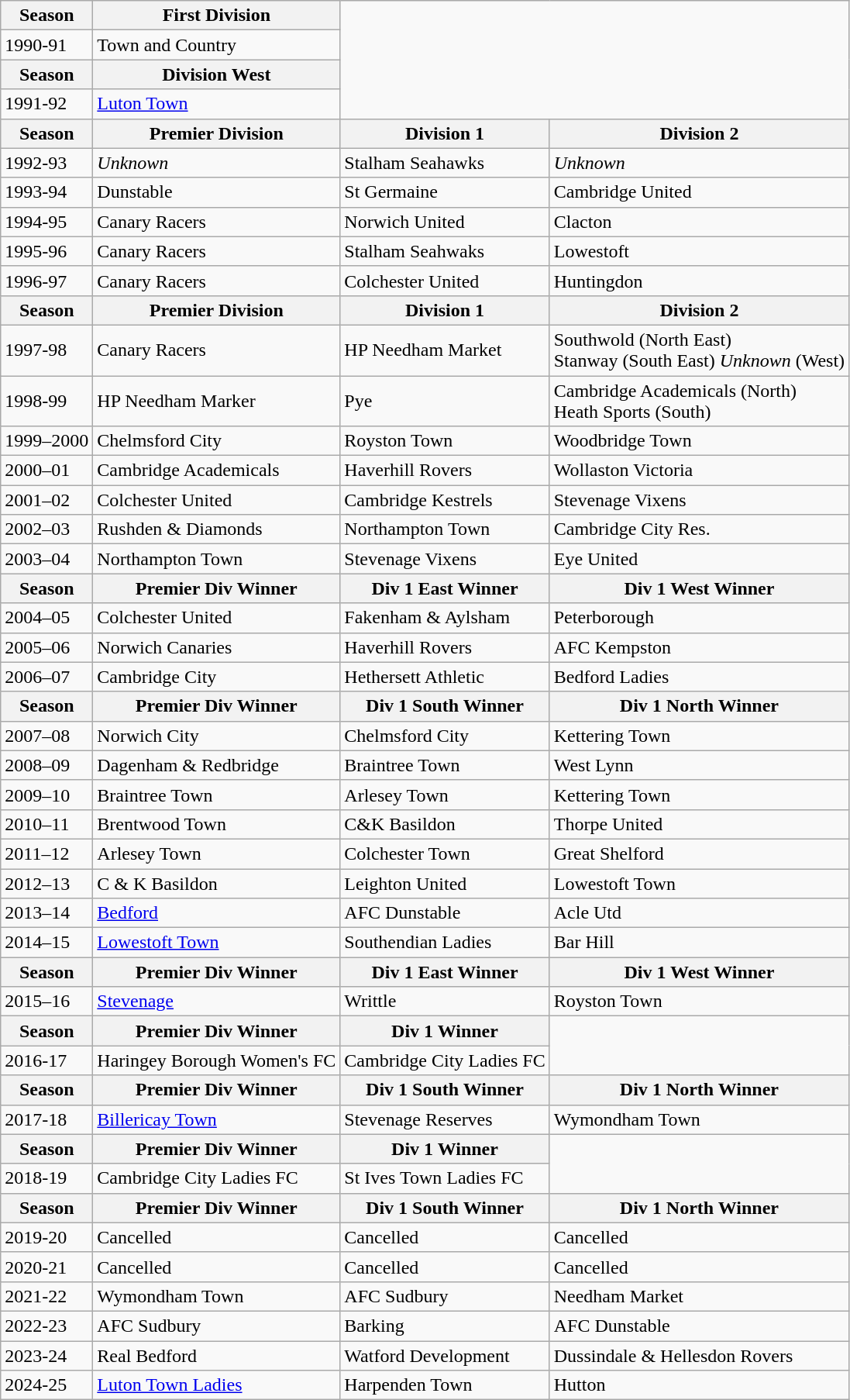<table class="wikitable">
<tr>
<th>Season</th>
<th>First Division</th>
<td colspan="2" rowspan="4"></td>
</tr>
<tr>
<td>1990-91</td>
<td>Town and Country</td>
</tr>
<tr>
<th>Season</th>
<th>Division West</th>
</tr>
<tr>
<td>1991-92</td>
<td><a href='#'>Luton Town</a></td>
</tr>
<tr>
<th>Season</th>
<th>Premier Division</th>
<th>Division 1</th>
<th>Division 2</th>
</tr>
<tr>
<td>1992-93</td>
<td><em>Unknown</em></td>
<td>Stalham Seahawks</td>
<td><em>Unknown</em></td>
</tr>
<tr>
<td>1993-94</td>
<td>Dunstable</td>
<td>St Germaine</td>
<td>Cambridge United</td>
</tr>
<tr>
<td>1994-95</td>
<td>Canary Racers</td>
<td>Norwich United</td>
<td>Clacton</td>
</tr>
<tr>
<td>1995-96</td>
<td>Canary Racers</td>
<td>Stalham Seahwaks</td>
<td>Lowestoft</td>
</tr>
<tr>
<td>1996-97</td>
<td>Canary Racers</td>
<td>Colchester United</td>
<td>Huntingdon</td>
</tr>
<tr>
<th>Season</th>
<th>Premier Division</th>
<th>Division 1</th>
<th>Division 2</th>
</tr>
<tr>
<td>1997-98</td>
<td>Canary Racers</td>
<td>HP Needham Market</td>
<td>Southwold (North East)<br>Stanway (South East)
<em>Unknown</em> (West)</td>
</tr>
<tr>
<td>1998-99</td>
<td>HP Needham Marker</td>
<td>Pye</td>
<td>Cambridge Academicals (North)<br>Heath Sports (South)</td>
</tr>
<tr>
<td>1999–2000</td>
<td>Chelmsford City</td>
<td>Royston Town</td>
<td>Woodbridge Town</td>
</tr>
<tr>
<td>2000–01</td>
<td>Cambridge Academicals</td>
<td>Haverhill Rovers</td>
<td>Wollaston Victoria</td>
</tr>
<tr>
<td>2001–02</td>
<td>Colchester United</td>
<td>Cambridge Kestrels</td>
<td>Stevenage Vixens</td>
</tr>
<tr>
<td>2002–03</td>
<td>Rushden & Diamonds</td>
<td>Northampton Town</td>
<td>Cambridge City Res.</td>
</tr>
<tr>
<td>2003–04</td>
<td>Northampton Town</td>
<td>Stevenage Vixens</td>
<td>Eye United</td>
</tr>
<tr>
<th>Season</th>
<th>Premier Div Winner</th>
<th>Div 1 East Winner</th>
<th>Div 1 West Winner</th>
</tr>
<tr>
<td>2004–05</td>
<td>Colchester United</td>
<td>Fakenham & Aylsham</td>
<td>Peterborough</td>
</tr>
<tr>
<td>2005–06</td>
<td>Norwich Canaries</td>
<td>Haverhill Rovers</td>
<td>AFC Kempston</td>
</tr>
<tr>
<td>2006–07</td>
<td>Cambridge City</td>
<td>Hethersett Athletic</td>
<td>Bedford Ladies</td>
</tr>
<tr>
<th>Season</th>
<th>Premier Div Winner</th>
<th>Div 1 South Winner</th>
<th>Div 1 North Winner</th>
</tr>
<tr>
<td>2007–08</td>
<td>Norwich City</td>
<td>Chelmsford City</td>
<td>Kettering Town</td>
</tr>
<tr>
<td>2008–09</td>
<td>Dagenham & Redbridge</td>
<td>Braintree Town</td>
<td>West Lynn</td>
</tr>
<tr>
<td>2009–10</td>
<td>Braintree Town</td>
<td>Arlesey Town</td>
<td>Kettering Town</td>
</tr>
<tr>
<td>2010–11</td>
<td>Brentwood Town</td>
<td>C&K Basildon</td>
<td>Thorpe United</td>
</tr>
<tr>
<td>2011–12</td>
<td>Arlesey Town</td>
<td>Colchester Town</td>
<td>Great Shelford</td>
</tr>
<tr>
<td>2012–13</td>
<td>C & K Basildon</td>
<td>Leighton United</td>
<td>Lowestoft Town</td>
</tr>
<tr>
<td>2013–14</td>
<td><a href='#'>Bedford</a></td>
<td>AFC Dunstable</td>
<td>Acle Utd</td>
</tr>
<tr>
<td>2014–15</td>
<td><a href='#'>Lowestoft Town</a></td>
<td>Southendian Ladies</td>
<td>Bar Hill</td>
</tr>
<tr>
<th>Season</th>
<th>Premier Div Winner</th>
<th>Div 1 East Winner</th>
<th>Div 1 West Winner</th>
</tr>
<tr>
<td>2015–16</td>
<td><a href='#'>Stevenage</a></td>
<td>Writtle</td>
<td>Royston Town</td>
</tr>
<tr>
<th>Season</th>
<th>Premier Div Winner</th>
<th>Div 1 Winner</th>
</tr>
<tr>
<td>2016-17</td>
<td>Haringey Borough Women's FC</td>
<td>Cambridge City Ladies FC</td>
</tr>
<tr>
<th>Season</th>
<th>Premier Div Winner</th>
<th>Div 1 South Winner</th>
<th>Div 1 North Winner</th>
</tr>
<tr>
<td>2017-18</td>
<td><a href='#'>Billericay Town</a></td>
<td>Stevenage Reserves</td>
<td>Wymondham Town</td>
</tr>
<tr>
<th>Season</th>
<th>Premier Div Winner</th>
<th>Div 1 Winner</th>
</tr>
<tr>
<td>2018-19</td>
<td>Cambridge City Ladies FC</td>
<td>St Ives Town Ladies FC</td>
</tr>
<tr>
<th>Season</th>
<th>Premier Div Winner</th>
<th>Div 1 South Winner</th>
<th>Div 1 North Winner</th>
</tr>
<tr>
<td>2019-20</td>
<td>Cancelled</td>
<td>Cancelled</td>
<td>Cancelled</td>
</tr>
<tr>
<td>2020-21</td>
<td>Cancelled</td>
<td>Cancelled</td>
<td>Cancelled</td>
</tr>
<tr>
<td>2021-22</td>
<td>Wymondham Town</td>
<td>AFC Sudbury</td>
<td>Needham Market</td>
</tr>
<tr>
<td>2022-23</td>
<td>AFC Sudbury</td>
<td>Barking</td>
<td>AFC Dunstable</td>
</tr>
<tr>
<td>2023-24</td>
<td>Real Bedford</td>
<td>Watford Development</td>
<td>Dussindale & Hellesdon Rovers</td>
</tr>
<tr>
<td>2024-25</td>
<td><a href='#'>Luton Town Ladies</a></td>
<td>Harpenden Town</td>
<td>Hutton</td>
</tr>
</table>
